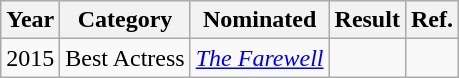<table class="wikitable">
<tr>
<th>Year</th>
<th>Category</th>
<th>Nominated</th>
<th>Result</th>
<th>Ref.</th>
</tr>
<tr>
<td>2015</td>
<td>Best Actress</td>
<td style="text-align: center;"><em><a href='#'>The Farewell</a></em></td>
<td></td>
</tr>
</table>
